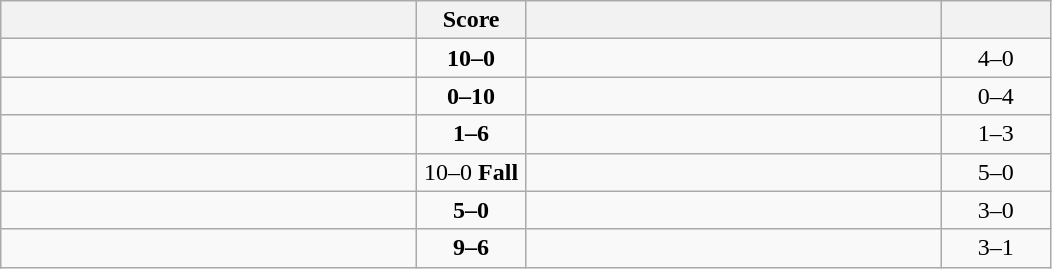<table class="wikitable" style="text-align: center; ">
<tr>
<th align="right" width="270"></th>
<th width="65">Score</th>
<th align="left" width="270"></th>
<th width="65"></th>
</tr>
<tr>
<td align="left"><strong></strong></td>
<td><strong>10–0</strong></td>
<td align="left"></td>
<td>4–0 <strong></strong></td>
</tr>
<tr>
<td align="left"></td>
<td><strong>0–10</strong></td>
<td align="left"><strong></strong></td>
<td>0–4 <strong></strong></td>
</tr>
<tr>
<td align="left"></td>
<td><strong>1–6</strong></td>
<td align="left"><strong></strong></td>
<td>1–3 <strong></strong></td>
</tr>
<tr>
<td align="left"><strong></strong></td>
<td>10–0 <strong>Fall</strong></td>
<td align="left"></td>
<td>5–0 <strong></strong></td>
</tr>
<tr>
<td align="left"><strong></strong></td>
<td><strong>5–0</strong></td>
<td align="left"></td>
<td>3–0 <strong></strong></td>
</tr>
<tr>
<td align="left"><strong></strong></td>
<td><strong>9–6</strong></td>
<td align="left"></td>
<td>3–1 <strong></strong></td>
</tr>
</table>
